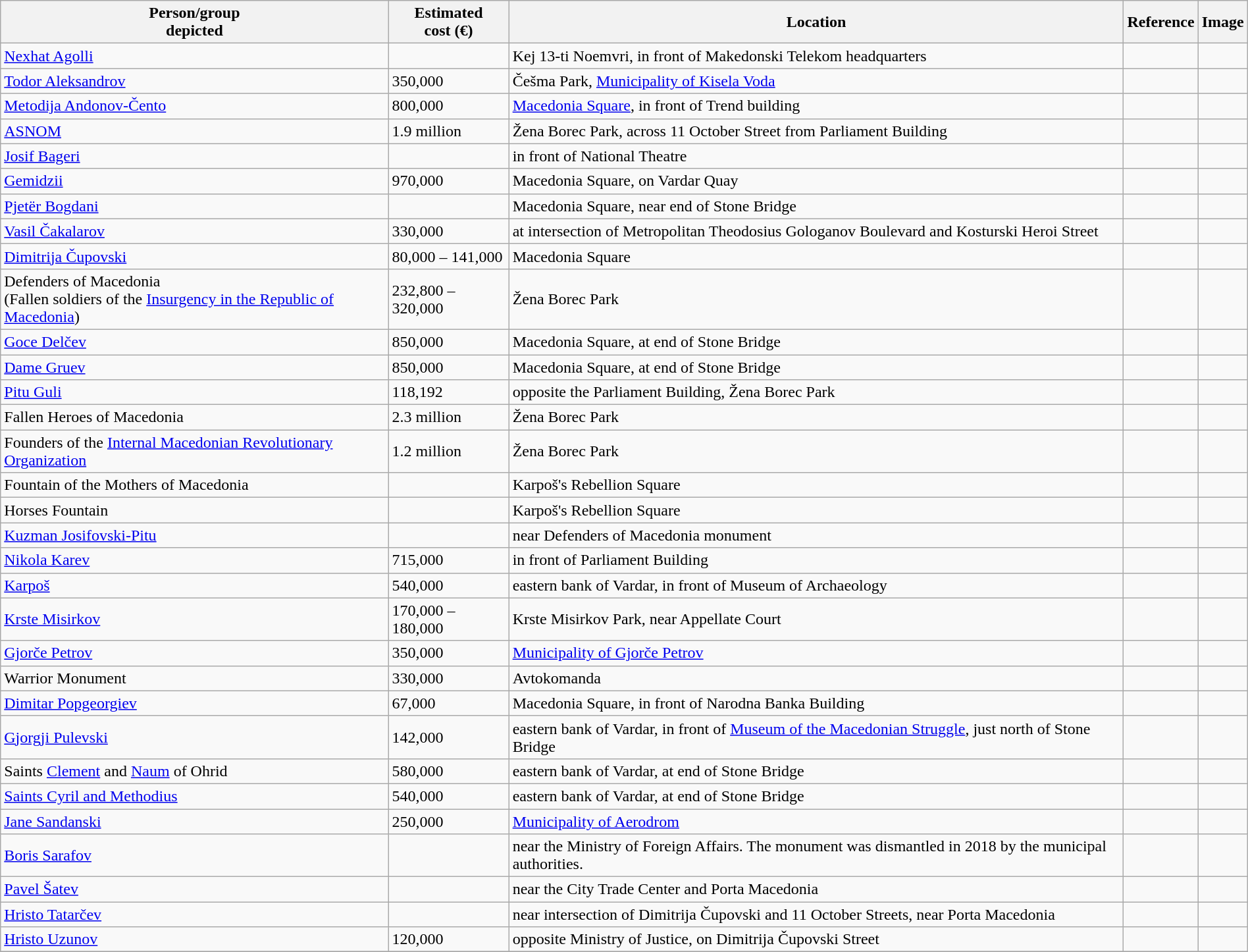<table class="wikitable sortable" style="margin:1em auto;">
<tr class="hintergrundfarbe5">
<th>Person/group<br>depicted</th>
<th>Estimated<br>cost (€)</th>
<th>Location</th>
<th>Reference</th>
<th>Image</th>
</tr>
<tr>
<td><a href='#'>Nexhat Agolli</a></td>
<td></td>
<td>Kej 13-ti Noemvri, in front of Makedonski Telekom headquarters</td>
<td></td>
<td></td>
</tr>
<tr>
<td><a href='#'>Todor Aleksandrov</a></td>
<td>350,000</td>
<td>Češma Park, <a href='#'>Municipality of Kisela Voda</a></td>
<td></td>
<td></td>
</tr>
<tr>
<td><a href='#'>Metodija Andonov-Čento</a></td>
<td>800,000</td>
<td><a href='#'>Macedonia Square</a>, in front of Trend building</td>
<td></td>
<td></td>
</tr>
<tr>
<td><a href='#'>ASNOM</a></td>
<td>1.9 million</td>
<td>Žena Borec Park, across 11 October Street from Parliament Building</td>
<td></td>
<td></td>
</tr>
<tr>
<td><a href='#'>Josif Bageri</a></td>
<td></td>
<td>in front of National Theatre</td>
<td></td>
<td></td>
</tr>
<tr>
<td><a href='#'>Gemidzii</a></td>
<td>970,000</td>
<td>Macedonia Square, on Vardar Quay</td>
<td></td>
<td></td>
</tr>
<tr>
<td><a href='#'>Pjetër Bogdani</a></td>
<td></td>
<td>Macedonia Square, near end of Stone Bridge</td>
<td></td>
<td></td>
</tr>
<tr>
<td><a href='#'>Vasil Čakalarov</a></td>
<td>330,000</td>
<td>at intersection of Metropolitan Theodosius Gologanov Boulevard and Kosturski Heroi Street</td>
<td></td>
<td></td>
</tr>
<tr>
<td><a href='#'>Dimitrija Čupovski</a></td>
<td>80,000 – 141,000</td>
<td>Macedonia Square</td>
<td></td>
<td></td>
</tr>
<tr>
<td>Defenders of Macedonia<br>(Fallen soldiers of the <a href='#'>Insurgency in the Republic of Macedonia</a>)</td>
<td>232,800 – 320,000</td>
<td>Žena Borec Park</td>
<td></td>
<td></td>
</tr>
<tr>
<td><a href='#'>Goce Delčev</a></td>
<td>850,000</td>
<td>Macedonia Square, at end of Stone Bridge</td>
<td></td>
<td></td>
</tr>
<tr>
<td><a href='#'>Dame Gruev</a></td>
<td>850,000</td>
<td>Macedonia Square, at end of Stone Bridge</td>
<td></td>
<td></td>
</tr>
<tr>
<td><a href='#'>Pitu Guli</a></td>
<td>118,192</td>
<td>opposite the Parliament Building, Žena Borec Park</td>
<td></td>
<td></td>
</tr>
<tr>
<td>Fallen Heroes of Macedonia</td>
<td>2.3 million</td>
<td>Žena Borec Park</td>
<td></td>
<td></td>
</tr>
<tr>
<td>Founders of the <a href='#'>Internal Macedonian Revolutionary Organization</a></td>
<td>1.2 million</td>
<td>Žena Borec Park</td>
<td></td>
<td></td>
</tr>
<tr>
<td>Fountain of the Mothers of Macedonia</td>
<td></td>
<td>Karpoš's Rebellion Square</td>
<td></td>
<td></td>
</tr>
<tr>
<td>Horses Fountain</td>
<td></td>
<td>Karpoš's Rebellion Square</td>
<td></td>
<td></td>
</tr>
<tr>
<td><a href='#'>Kuzman Josifovski-Pitu</a></td>
<td></td>
<td>near Defenders of Macedonia monument</td>
<td></td>
<td></td>
</tr>
<tr>
<td><a href='#'>Nikola Karev</a></td>
<td>715,000</td>
<td>in front of Parliament Building</td>
<td></td>
<td></td>
</tr>
<tr>
<td><a href='#'>Karpoš</a></td>
<td>540,000</td>
<td>eastern bank of Vardar, in front of Museum of Archaeology</td>
<td></td>
<td></td>
</tr>
<tr>
<td><a href='#'>Krste Misirkov</a></td>
<td>170,000 – 180,000</td>
<td>Krste Misirkov Park, near Appellate Court</td>
<td></td>
<td></td>
</tr>
<tr>
<td><a href='#'>Gjorče Petrov</a></td>
<td>350,000</td>
<td><a href='#'>Municipality of Gjorče Petrov</a></td>
<td></td>
<td></td>
</tr>
<tr>
<td>Warrior Monument</td>
<td>330,000</td>
<td>Avtokomanda</td>
<td></td>
<td></td>
</tr>
<tr>
<td><a href='#'>Dimitar Popgeorgiev</a></td>
<td>67,000</td>
<td>Macedonia Square, in front of Narodna Banka Building</td>
<td></td>
<td></td>
</tr>
<tr>
<td><a href='#'>Gjorgji Pulevski</a></td>
<td>142,000</td>
<td>eastern bank of Vardar, in front of <a href='#'>Museum of the Macedonian Struggle</a>, just north of Stone Bridge</td>
<td></td>
<td></td>
</tr>
<tr>
<td>Saints <a href='#'>Clement</a> and <a href='#'>Naum</a> of Ohrid</td>
<td>580,000</td>
<td>eastern bank of Vardar, at end of Stone Bridge</td>
<td></td>
<td></td>
</tr>
<tr>
<td><a href='#'>Saints Cyril and Methodius</a></td>
<td>540,000</td>
<td>eastern bank of Vardar, at end of Stone Bridge</td>
<td></td>
<td></td>
</tr>
<tr>
<td><a href='#'>Jane Sandanski</a></td>
<td>250,000</td>
<td><a href='#'>Municipality of Aerodrom</a></td>
<td></td>
<td></td>
</tr>
<tr>
<td><a href='#'>Boris Sarafov</a></td>
<td></td>
<td>near the Ministry of Foreign Affairs. The monument was dismantled in 2018 by the municipal authorities.</td>
<td></td>
<td></td>
</tr>
<tr>
<td><a href='#'>Pavel Šatev</a></td>
<td></td>
<td>near the City Trade Center and Porta Macedonia</td>
<td></td>
<td></td>
</tr>
<tr>
<td><a href='#'>Hristo Tatarčev</a></td>
<td></td>
<td>near intersection of Dimitrija Čupovski and 11 October Streets, near Porta Macedonia</td>
<td></td>
<td></td>
</tr>
<tr>
<td><a href='#'>Hristo Uzunov</a></td>
<td>120,000</td>
<td>opposite Ministry of Justice, on Dimitrija Čupovski Street</td>
<td></td>
<td></td>
</tr>
<tr>
</tr>
</table>
